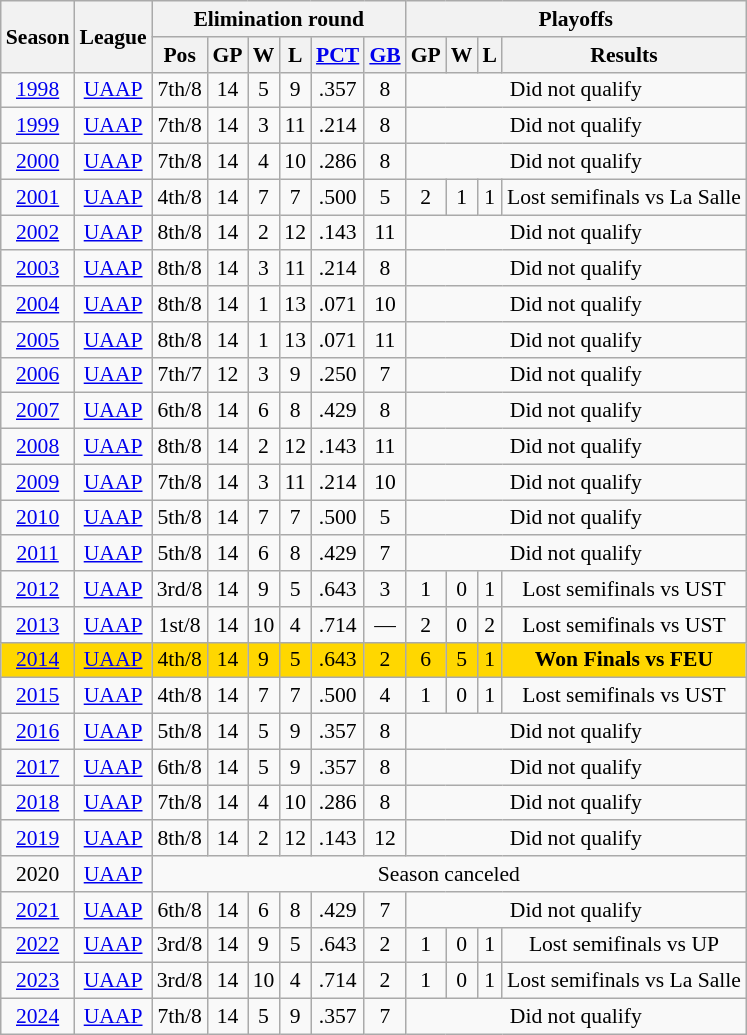<table class="wikitable" style="text-align:center; font-size:90%">
<tr>
<th rowspan="2">Season</th>
<th rowspan="2">League</th>
<th colspan="6">Elimination round</th>
<th colspan="4">Playoffs</th>
</tr>
<tr>
<th>Pos</th>
<th>GP</th>
<th>W</th>
<th>L</th>
<th><a href='#'>PCT</a></th>
<th><a href='#'>GB</a></th>
<th>GP</th>
<th>W</th>
<th>L</th>
<th>Results</th>
</tr>
<tr>
<td><a href='#'>1998</a></td>
<td><a href='#'>UAAP</a></td>
<td>7th/8</td>
<td>14</td>
<td>5</td>
<td>9</td>
<td>.357</td>
<td>8</td>
<td colspan="4">Did not qualify</td>
</tr>
<tr>
<td><a href='#'>1999</a></td>
<td><a href='#'>UAAP</a></td>
<td>7th/8</td>
<td>14</td>
<td>3</td>
<td>11</td>
<td>.214</td>
<td>8</td>
<td colspan="4">Did not qualify</td>
</tr>
<tr>
<td><a href='#'>2000</a></td>
<td><a href='#'>UAAP</a></td>
<td>7th/8</td>
<td>14</td>
<td>4</td>
<td>10</td>
<td>.286</td>
<td>8</td>
<td colspan="4">Did not qualify</td>
</tr>
<tr>
<td><a href='#'>2001</a></td>
<td><a href='#'>UAAP</a></td>
<td>4th/8</td>
<td>14</td>
<td>7</td>
<td>7</td>
<td>.500</td>
<td>5</td>
<td>2</td>
<td>1</td>
<td>1</td>
<td>Lost semifinals vs La Salle</td>
</tr>
<tr>
<td><a href='#'>2002</a></td>
<td><a href='#'>UAAP</a></td>
<td>8th/8</td>
<td>14</td>
<td>2</td>
<td>12</td>
<td>.143</td>
<td>11</td>
<td colspan="4">Did not qualify</td>
</tr>
<tr>
<td><a href='#'>2003</a></td>
<td><a href='#'>UAAP</a></td>
<td>8th/8</td>
<td>14</td>
<td>3</td>
<td>11</td>
<td>.214</td>
<td>8</td>
<td colspan="4">Did not qualify</td>
</tr>
<tr>
<td><a href='#'>2004</a></td>
<td><a href='#'>UAAP</a></td>
<td>8th/8</td>
<td>14</td>
<td>1</td>
<td>13</td>
<td>.071</td>
<td>10</td>
<td colspan="4">Did not qualify</td>
</tr>
<tr>
<td><a href='#'>2005</a></td>
<td><a href='#'>UAAP</a></td>
<td>8th/8</td>
<td>14</td>
<td>1</td>
<td>13</td>
<td>.071</td>
<td>11</td>
<td colspan="4">Did not qualify</td>
</tr>
<tr>
<td><a href='#'>2006</a></td>
<td><a href='#'>UAAP</a></td>
<td>7th/7</td>
<td>12</td>
<td>3</td>
<td>9</td>
<td>.250</td>
<td>7</td>
<td colspan="4">Did not qualify</td>
</tr>
<tr>
<td><a href='#'>2007</a></td>
<td><a href='#'>UAAP</a></td>
<td>6th/8</td>
<td>14</td>
<td>6</td>
<td>8</td>
<td>.429</td>
<td>8</td>
<td colspan="4">Did not qualify</td>
</tr>
<tr>
<td><a href='#'>2008</a></td>
<td><a href='#'>UAAP</a></td>
<td>8th/8</td>
<td>14</td>
<td>2</td>
<td>12</td>
<td>.143</td>
<td>11</td>
<td colspan="4">Did not qualify</td>
</tr>
<tr>
<td><a href='#'>2009</a></td>
<td><a href='#'>UAAP</a></td>
<td>7th/8</td>
<td>14</td>
<td>3</td>
<td>11</td>
<td>.214</td>
<td>10</td>
<td colspan="4">Did not qualify</td>
</tr>
<tr>
<td><a href='#'>2010</a></td>
<td><a href='#'>UAAP</a></td>
<td>5th/8</td>
<td>14</td>
<td>7</td>
<td>7</td>
<td>.500</td>
<td>5</td>
<td colspan="4">Did not qualify</td>
</tr>
<tr>
<td><a href='#'>2011</a></td>
<td><a href='#'>UAAP</a></td>
<td>5th/8</td>
<td>14</td>
<td>6</td>
<td>8</td>
<td>.429</td>
<td>7</td>
<td colspan="4">Did not qualify</td>
</tr>
<tr>
<td><a href='#'>2012</a></td>
<td><a href='#'>UAAP</a></td>
<td>3rd/8</td>
<td>14</td>
<td>9</td>
<td>5</td>
<td>.643</td>
<td>3</td>
<td>1</td>
<td>0</td>
<td>1</td>
<td>Lost semifinals vs UST</td>
</tr>
<tr>
<td><a href='#'>2013</a></td>
<td><a href='#'>UAAP</a></td>
<td>1st/8</td>
<td>14</td>
<td>10</td>
<td>4</td>
<td>.714</td>
<td>—</td>
<td>2</td>
<td>0</td>
<td>2</td>
<td>Lost semifinals vs UST</td>
</tr>
<tr bgcolor=gold>
<td><a href='#'>2014</a></td>
<td><a href='#'>UAAP</a></td>
<td>4th/8</td>
<td>14</td>
<td>9</td>
<td>5</td>
<td>.643</td>
<td>2</td>
<td>6</td>
<td>5</td>
<td>1</td>
<td><strong>Won Finals vs FEU</strong></td>
</tr>
<tr>
<td><a href='#'>2015</a></td>
<td><a href='#'>UAAP</a></td>
<td>4th/8</td>
<td>14</td>
<td>7</td>
<td>7</td>
<td>.500</td>
<td>4</td>
<td>1</td>
<td>0</td>
<td>1</td>
<td>Lost semifinals vs UST</td>
</tr>
<tr>
<td><a href='#'>2016</a></td>
<td><a href='#'>UAAP</a></td>
<td>5th/8</td>
<td>14</td>
<td>5</td>
<td>9</td>
<td>.357</td>
<td>8</td>
<td colspan="4">Did not qualify</td>
</tr>
<tr>
<td><a href='#'>2017</a></td>
<td><a href='#'>UAAP</a></td>
<td>6th/8</td>
<td>14</td>
<td>5</td>
<td>9</td>
<td>.357</td>
<td>8</td>
<td colspan="4">Did not qualify</td>
</tr>
<tr>
<td><a href='#'>2018</a></td>
<td><a href='#'>UAAP</a></td>
<td>7th/8</td>
<td>14</td>
<td>4</td>
<td>10</td>
<td>.286</td>
<td>8</td>
<td colspan="4">Did not qualify</td>
</tr>
<tr>
<td><a href='#'>2019</a></td>
<td><a href='#'>UAAP</a></td>
<td>8th/8</td>
<td>14</td>
<td>2</td>
<td>12</td>
<td>.143</td>
<td>12</td>
<td colspan="4">Did not qualify</td>
</tr>
<tr>
<td>2020</td>
<td><a href='#'>UAAP</a></td>
<td colspan="10">Season canceled</td>
</tr>
<tr>
<td><a href='#'>2021</a></td>
<td><a href='#'>UAAP</a></td>
<td>6th/8</td>
<td>14</td>
<td>6</td>
<td>8</td>
<td>.429</td>
<td>7</td>
<td colspan="4">Did not qualify</td>
</tr>
<tr>
<td><a href='#'>2022</a></td>
<td><a href='#'>UAAP</a></td>
<td>3rd/8</td>
<td>14</td>
<td>9</td>
<td>5</td>
<td>.643</td>
<td>2</td>
<td>1</td>
<td>0</td>
<td>1</td>
<td>Lost semifinals vs UP</td>
</tr>
<tr>
<td><a href='#'>2023</a></td>
<td><a href='#'>UAAP</a></td>
<td>3rd/8</td>
<td>14</td>
<td>10</td>
<td>4</td>
<td>.714</td>
<td>2</td>
<td>1</td>
<td>0</td>
<td>1</td>
<td>Lost semifinals vs La Salle</td>
</tr>
<tr>
<td><a href='#'>2024</a></td>
<td><a href='#'>UAAP</a></td>
<td>7th/8</td>
<td>14</td>
<td>5</td>
<td>9</td>
<td>.357</td>
<td>7</td>
<td colspan="4">Did not qualify</td>
</tr>
</table>
